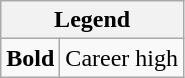<table class="wikitable mw-collapsible">
<tr>
<th colspan="2">Legend</th>
</tr>
<tr>
<td><strong>Bold</strong></td>
<td>Career high</td>
</tr>
</table>
